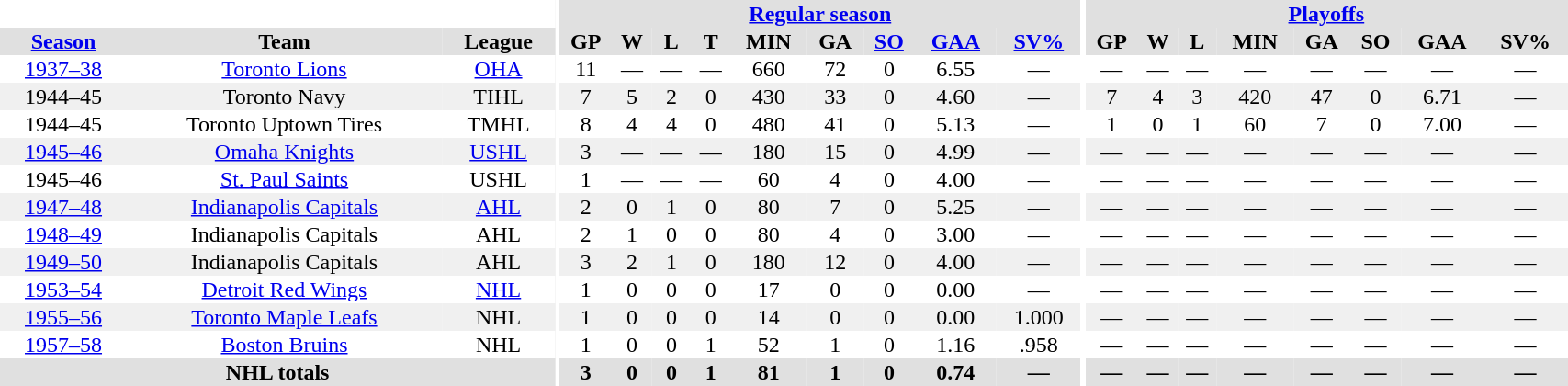<table border="0" cellpadding="1" cellspacing="0" style="width:90%; text-align:center;">
<tr bgcolor="#e0e0e0">
<th colspan="3" bgcolor="#ffffff"></th>
<th rowspan="99" bgcolor="#ffffff"></th>
<th colspan="9" bgcolor="#e0e0e0"><a href='#'>Regular season</a></th>
<th rowspan="99" bgcolor="#ffffff"></th>
<th colspan="8" bgcolor="#e0e0e0"><a href='#'>Playoffs</a></th>
</tr>
<tr bgcolor="#e0e0e0">
<th><a href='#'>Season</a></th>
<th>Team</th>
<th>League</th>
<th>GP</th>
<th>W</th>
<th>L</th>
<th>T</th>
<th>MIN</th>
<th>GA</th>
<th><a href='#'>SO</a></th>
<th><a href='#'>GAA</a></th>
<th><a href='#'>SV%</a></th>
<th>GP</th>
<th>W</th>
<th>L</th>
<th>MIN</th>
<th>GA</th>
<th>SO</th>
<th>GAA</th>
<th>SV%</th>
</tr>
<tr>
<td><a href='#'>1937–38</a></td>
<td><a href='#'>Toronto Lions</a></td>
<td><a href='#'>OHA</a></td>
<td>11</td>
<td>—</td>
<td>—</td>
<td>—</td>
<td>660</td>
<td>72</td>
<td>0</td>
<td>6.55</td>
<td>—</td>
<td>—</td>
<td>—</td>
<td>—</td>
<td>—</td>
<td>—</td>
<td>—</td>
<td>—</td>
<td>—</td>
</tr>
<tr bgcolor="#f0f0f0">
<td>1944–45</td>
<td>Toronto Navy</td>
<td>TIHL</td>
<td>7</td>
<td>5</td>
<td>2</td>
<td>0</td>
<td>430</td>
<td>33</td>
<td>0</td>
<td>4.60</td>
<td>—</td>
<td>7</td>
<td>4</td>
<td>3</td>
<td>420</td>
<td>47</td>
<td>0</td>
<td>6.71</td>
<td>—</td>
</tr>
<tr>
<td>1944–45</td>
<td>Toronto Uptown Tires</td>
<td>TMHL</td>
<td>8</td>
<td>4</td>
<td>4</td>
<td>0</td>
<td>480</td>
<td>41</td>
<td>0</td>
<td>5.13</td>
<td>—</td>
<td>1</td>
<td>0</td>
<td>1</td>
<td>60</td>
<td>7</td>
<td>0</td>
<td>7.00</td>
<td>—</td>
</tr>
<tr bgcolor="#f0f0f0">
<td><a href='#'>1945–46</a></td>
<td><a href='#'>Omaha Knights</a></td>
<td><a href='#'>USHL</a></td>
<td>3</td>
<td>—</td>
<td>—</td>
<td>—</td>
<td>180</td>
<td>15</td>
<td>0</td>
<td>4.99</td>
<td>—</td>
<td>—</td>
<td>—</td>
<td>—</td>
<td>—</td>
<td>—</td>
<td>—</td>
<td>—</td>
<td>—</td>
</tr>
<tr>
<td>1945–46</td>
<td><a href='#'>St. Paul Saints</a></td>
<td>USHL</td>
<td>1</td>
<td>—</td>
<td>—</td>
<td>—</td>
<td>60</td>
<td>4</td>
<td>0</td>
<td>4.00</td>
<td>—</td>
<td>—</td>
<td>—</td>
<td>—</td>
<td>—</td>
<td>—</td>
<td>—</td>
<td>—</td>
<td>—</td>
</tr>
<tr bgcolor="#f0f0f0">
<td><a href='#'>1947–48</a></td>
<td><a href='#'>Indianapolis Capitals</a></td>
<td><a href='#'>AHL</a></td>
<td>2</td>
<td>0</td>
<td>1</td>
<td>0</td>
<td>80</td>
<td>7</td>
<td>0</td>
<td>5.25</td>
<td>—</td>
<td>—</td>
<td>—</td>
<td>—</td>
<td>—</td>
<td>—</td>
<td>—</td>
<td>—</td>
<td>—</td>
</tr>
<tr>
<td><a href='#'>1948–49</a></td>
<td>Indianapolis Capitals</td>
<td>AHL</td>
<td>2</td>
<td>1</td>
<td>0</td>
<td>0</td>
<td>80</td>
<td>4</td>
<td>0</td>
<td>3.00</td>
<td>—</td>
<td>—</td>
<td>—</td>
<td>—</td>
<td>—</td>
<td>—</td>
<td>—</td>
<td>—</td>
<td>—</td>
</tr>
<tr bgcolor="#f0f0f0">
<td><a href='#'>1949–50</a></td>
<td>Indianapolis Capitals</td>
<td>AHL</td>
<td>3</td>
<td>2</td>
<td>1</td>
<td>0</td>
<td>180</td>
<td>12</td>
<td>0</td>
<td>4.00</td>
<td>—</td>
<td>—</td>
<td>—</td>
<td>—</td>
<td>—</td>
<td>—</td>
<td>—</td>
<td>—</td>
<td>—</td>
</tr>
<tr>
<td><a href='#'>1953–54</a></td>
<td><a href='#'>Detroit Red Wings</a></td>
<td><a href='#'>NHL</a></td>
<td>1</td>
<td>0</td>
<td>0</td>
<td>0</td>
<td>17</td>
<td>0</td>
<td>0</td>
<td>0.00</td>
<td>—</td>
<td>—</td>
<td>—</td>
<td>—</td>
<td>—</td>
<td>—</td>
<td>—</td>
<td>—</td>
<td>—</td>
</tr>
<tr bgcolor="#f0f0f0">
<td><a href='#'>1955–56</a></td>
<td><a href='#'>Toronto Maple Leafs</a></td>
<td>NHL</td>
<td>1</td>
<td>0</td>
<td>0</td>
<td>0</td>
<td>14</td>
<td>0</td>
<td>0</td>
<td>0.00</td>
<td>1.000</td>
<td>—</td>
<td>—</td>
<td>—</td>
<td>—</td>
<td>—</td>
<td>—</td>
<td>—</td>
<td>—</td>
</tr>
<tr>
<td><a href='#'>1957–58</a></td>
<td><a href='#'>Boston Bruins</a></td>
<td>NHL</td>
<td>1</td>
<td>0</td>
<td>0</td>
<td>1</td>
<td>52</td>
<td>1</td>
<td>0</td>
<td>1.16</td>
<td>.958</td>
<td>—</td>
<td>—</td>
<td>—</td>
<td>—</td>
<td>—</td>
<td>—</td>
<td>—</td>
<td>—</td>
</tr>
<tr bgcolor="#e0e0e0">
<th colspan=3>NHL totals</th>
<th>3</th>
<th>0</th>
<th>0</th>
<th>1</th>
<th>81</th>
<th>1</th>
<th>0</th>
<th>0.74</th>
<th>—</th>
<th>—</th>
<th>—</th>
<th>—</th>
<th>—</th>
<th>—</th>
<th>—</th>
<th>—</th>
<th>—</th>
</tr>
</table>
